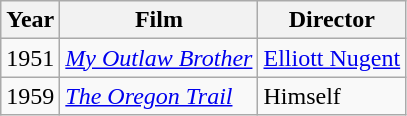<table class="wikitable">
<tr>
<th>Year</th>
<th>Film</th>
<th>Director</th>
</tr>
<tr>
<td>1951</td>
<td><em><a href='#'>My Outlaw Brother</a></em></td>
<td><a href='#'>Elliott Nugent</a></td>
</tr>
<tr>
<td>1959</td>
<td><em><a href='#'>The Oregon Trail</a></em></td>
<td>Himself</td>
</tr>
</table>
